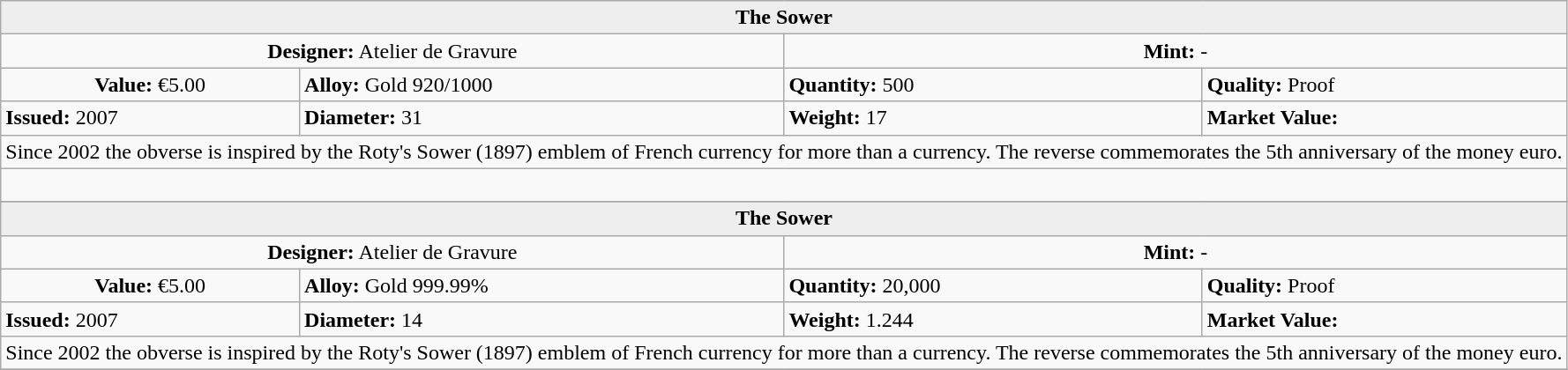<table class="wikitable">
<tr>
<th colspan="4" align=center style="background:#eeeeee;">The Sower</th>
</tr>
<tr>
<td colspan="2" width="50%" align=center><strong>Designer:</strong>	Atelier de Gravure</td>
<td colspan="2" width="50%" align=center><strong>Mint:</strong> -</td>
</tr>
<tr>
<td align=center><strong>Value:</strong>	€5.00</td>
<td><strong>Alloy:</strong>	Gold 920/1000</td>
<td><strong>Quantity:</strong>	500</td>
<td><strong>Quality:</strong>	Proof</td>
</tr>
<tr>
<td><strong>Issued:</strong>	2007</td>
<td><strong>Diameter:</strong>	31</td>
<td><strong>Weight:</strong>	17</td>
<td><strong>Market Value:</strong></td>
</tr>
<tr>
<td colspan="4" align=left>Since 2002 the obverse is inspired by the Roty's Sower (1897) emblem of French currency for more than a currency. The reverse commemorates the 5th anniversary of the money euro.</td>
</tr>
<tr>
<td colspan="4"> </td>
</tr>
<tr>
</tr>
<tr>
<th colspan="4" align=center style="background:#eeeeee;">The Sower</th>
</tr>
<tr>
<td colspan="2" width="50%" align=center><strong>Designer:</strong>	Atelier de Gravure</td>
<td colspan="2" width="50%" align=center><strong>Mint:</strong> -</td>
</tr>
<tr>
<td align=center><strong>Value:</strong>	€5.00</td>
<td><strong>Alloy:</strong>	Gold 999.99%</td>
<td><strong>Quantity:</strong>	20,000</td>
<td><strong>Quality:</strong>	Proof</td>
</tr>
<tr>
<td><strong>Issued:</strong>	2007</td>
<td><strong>Diameter:</strong>	14</td>
<td><strong>Weight:</strong>	1.244</td>
<td><strong>Market Value:</strong></td>
</tr>
<tr>
<td colspan="4" align=left>Since 2002 the obverse is inspired by the Roty's Sower (1897) emblem of French currency for more than a currency. The reverse commemorates the 5th anniversary of the money euro.</td>
</tr>
<tr>
</tr>
</table>
